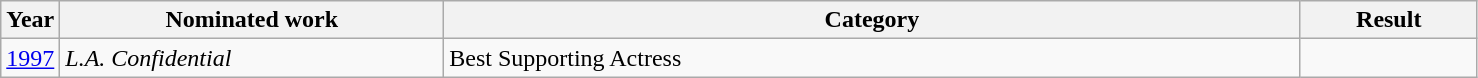<table class=wikitable>
<tr>
<th width=4%>Year</th>
<th width=26%>Nominated work</th>
<th width=58%>Category</th>
<th width=12%>Result</th>
</tr>
<tr>
<td><a href='#'>1997</a></td>
<td><em>L.A. Confidential</em></td>
<td>Best Supporting Actress</td>
<td></td>
</tr>
</table>
